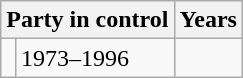<table class="wikitable">
<tr>
<th colspan=2>Party in control</th>
<th>Years</th>
</tr>
<tr>
<td></td>
<td>1973–1996</td>
</tr>
</table>
